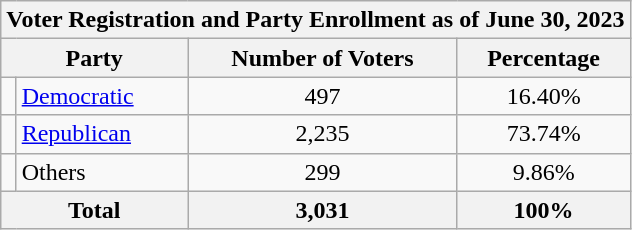<table class=wikitable>
<tr>
<th colspan = 6>Voter Registration and Party Enrollment as of June 30, 2023</th>
</tr>
<tr>
<th colspan = 2>Party</th>
<th>Number of Voters</th>
<th>Percentage</th>
</tr>
<tr>
<td></td>
<td><a href='#'>Democratic</a></td>
<td align = center>497</td>
<td align = center>16.40%</td>
</tr>
<tr>
<td></td>
<td><a href='#'>Republican</a></td>
<td align = center>2,235</td>
<td align = center>73.74%</td>
</tr>
<tr>
<td></td>
<td>Others</td>
<td align = center>299</td>
<td align = center>9.86%</td>
</tr>
<tr>
<th colspan = 2>Total</th>
<th align = center>3,031</th>
<th align = center>100%</th>
</tr>
</table>
